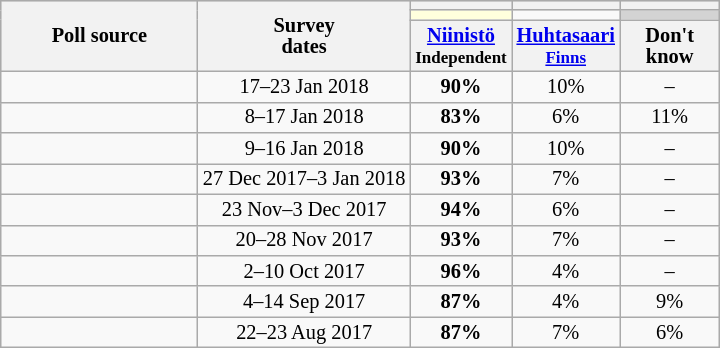<table class="wikitable" style="text-align:center;font-size:85%;line-height:14px;">
<tr bgcolor=lightgray>
<th rowspan="3" style="width:125px;">Poll source</th>
<th rowspan="3">Survey<br>dates</th>
<th style="width:60px;"></th>
<th style="width:60px;"></th>
<th style="width:60px;"></th>
</tr>
<tr>
<td bgcolor=#FFFFDD></td>
<td bgcolor=></td>
<td bgcolor=lightgray></td>
</tr>
<tr>
<th><a href='#'>Niinistö</a><br><small>Independent</small></th>
<th><a href='#'>Huhtasaari</a><br><small><a href='#'>Finns</a></small></th>
<th>Don't know</th>
</tr>
<tr>
<td></td>
<td>17–23 Jan 2018</td>
<td><strong>90%</strong></td>
<td>10%</td>
<td>–</td>
</tr>
<tr>
<td></td>
<td>8–17 Jan 2018</td>
<td><strong>83%</strong></td>
<td>6%</td>
<td>11%</td>
</tr>
<tr>
<td></td>
<td>9–16 Jan 2018</td>
<td><strong>90%</strong></td>
<td>10%</td>
<td>–</td>
</tr>
<tr>
<td></td>
<td>27 Dec 2017–3 Jan 2018</td>
<td><strong>93%</strong></td>
<td>7%</td>
<td>–</td>
</tr>
<tr>
<td></td>
<td>23 Nov–3 Dec 2017</td>
<td><strong>94%</strong></td>
<td>6%</td>
<td>–</td>
</tr>
<tr>
<td></td>
<td>20–28 Nov 2017</td>
<td><strong>93%</strong></td>
<td>7%</td>
<td>–</td>
</tr>
<tr>
<td></td>
<td>2–10 Oct 2017</td>
<td><strong>96%</strong></td>
<td>4%</td>
<td>–</td>
</tr>
<tr>
<td></td>
<td>4–14 Sep 2017</td>
<td><strong>87%</strong></td>
<td>4%</td>
<td>9%</td>
</tr>
<tr>
<td></td>
<td>22–23 Aug 2017</td>
<td><strong>87%</strong></td>
<td>7%</td>
<td>6%</td>
</tr>
</table>
